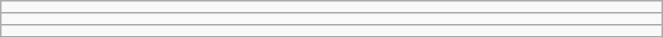<table class="wikitable" style=" text-align:center; font-size:110%;" width="35%">
<tr>
<td></td>
</tr>
<tr>
<td></td>
</tr>
<tr>
<td></td>
</tr>
</table>
